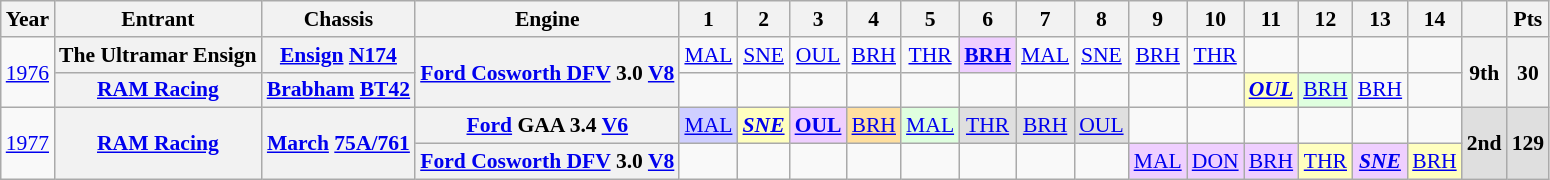<table class="wikitable" style="text-align:center; font-size:90%">
<tr>
<th>Year</th>
<th>Entrant</th>
<th>Chassis</th>
<th>Engine</th>
<th>1</th>
<th>2</th>
<th>3</th>
<th>4</th>
<th>5</th>
<th>6</th>
<th>7</th>
<th>8</th>
<th>9</th>
<th>10</th>
<th>11</th>
<th>12</th>
<th>13</th>
<th>14</th>
<th></th>
<th>Pts</th>
</tr>
<tr>
<td rowspan=2><a href='#'>1976</a></td>
<th>The Ultramar Ensign</th>
<th><a href='#'>Ensign</a> <a href='#'>N174</a></th>
<th rowspan=2><a href='#'>Ford Cosworth DFV</a> 3.0 <a href='#'>V8</a></th>
<td><a href='#'>MAL</a></td>
<td><a href='#'>SNE</a></td>
<td><a href='#'>OUL</a></td>
<td><a href='#'>BRH</a></td>
<td><a href='#'>THR</a></td>
<td style="background:#efcfff;"><strong><a href='#'>BRH</a></strong><br></td>
<td><a href='#'>MAL</a></td>
<td><a href='#'>SNE</a></td>
<td><a href='#'>BRH</a></td>
<td><a href='#'>THR</a></td>
<td></td>
<td></td>
<td></td>
<td></td>
<th rowspan=2>9th</th>
<th rowspan=2>30</th>
</tr>
<tr>
<th><a href='#'>RAM Racing</a></th>
<th><a href='#'>Brabham</a> <a href='#'>BT42</a></th>
<td></td>
<td></td>
<td></td>
<td></td>
<td></td>
<td></td>
<td></td>
<td></td>
<td></td>
<td></td>
<td style="background:#ffffbf;"><strong><em><a href='#'>OUL</a></em></strong><br></td>
<td style="background:#dfffdf;"><a href='#'>BRH</a><br></td>
<td><a href='#'>BRH</a></td>
<td></td>
</tr>
<tr>
<td rowspan=2><a href='#'>1977</a></td>
<th rowspan=2><a href='#'>RAM Racing</a></th>
<th rowspan=2><a href='#'>March</a> <a href='#'>75A/761</a></th>
<th><a href='#'>Ford</a> GAA 3.4 <a href='#'>V6</a></th>
<td style="background:#cfcfff;"><a href='#'>MAL</a><br></td>
<td style="background:#ffffbf;"><strong><em><a href='#'>SNE</a></em></strong><br></td>
<td style="background:#efcfff;"><strong><a href='#'>OUL</a></strong><br></td>
<td style="background:#ffdf9f;"><a href='#'>BRH</a><br></td>
<td style="background:#dfffdf;"><a href='#'>MAL</a><br></td>
<td style="background:#dfdfdf;"><a href='#'>THR</a><br></td>
<td style="background:#dfdfdf;"><a href='#'>BRH</a><br></td>
<td style="background:#dfdfdf;"><a href='#'>OUL</a><br></td>
<td></td>
<td></td>
<td></td>
<td></td>
<td></td>
<td></td>
<th rowspan=2 style="background:#dfdfdf;">2nd</th>
<th rowspan=2 style="background:#dfdfdf;">129</th>
</tr>
<tr>
<th><a href='#'>Ford Cosworth DFV</a> 3.0 <a href='#'>V8</a></th>
<td></td>
<td></td>
<td></td>
<td></td>
<td></td>
<td></td>
<td></td>
<td></td>
<td style="background:#efcfff;"><a href='#'>MAL</a><br></td>
<td style="background:#efcfff;"><a href='#'>DON</a><br></td>
<td style="background:#efcfff;"><a href='#'>BRH</a><br></td>
<td style="background:#ffffbf;"><a href='#'>THR</a><br></td>
<td style="background:#efcfff;"><strong><em><a href='#'>SNE</a></em></strong><br></td>
<td style="background:#ffffbf;"><a href='#'>BRH</a><br></td>
</tr>
</table>
